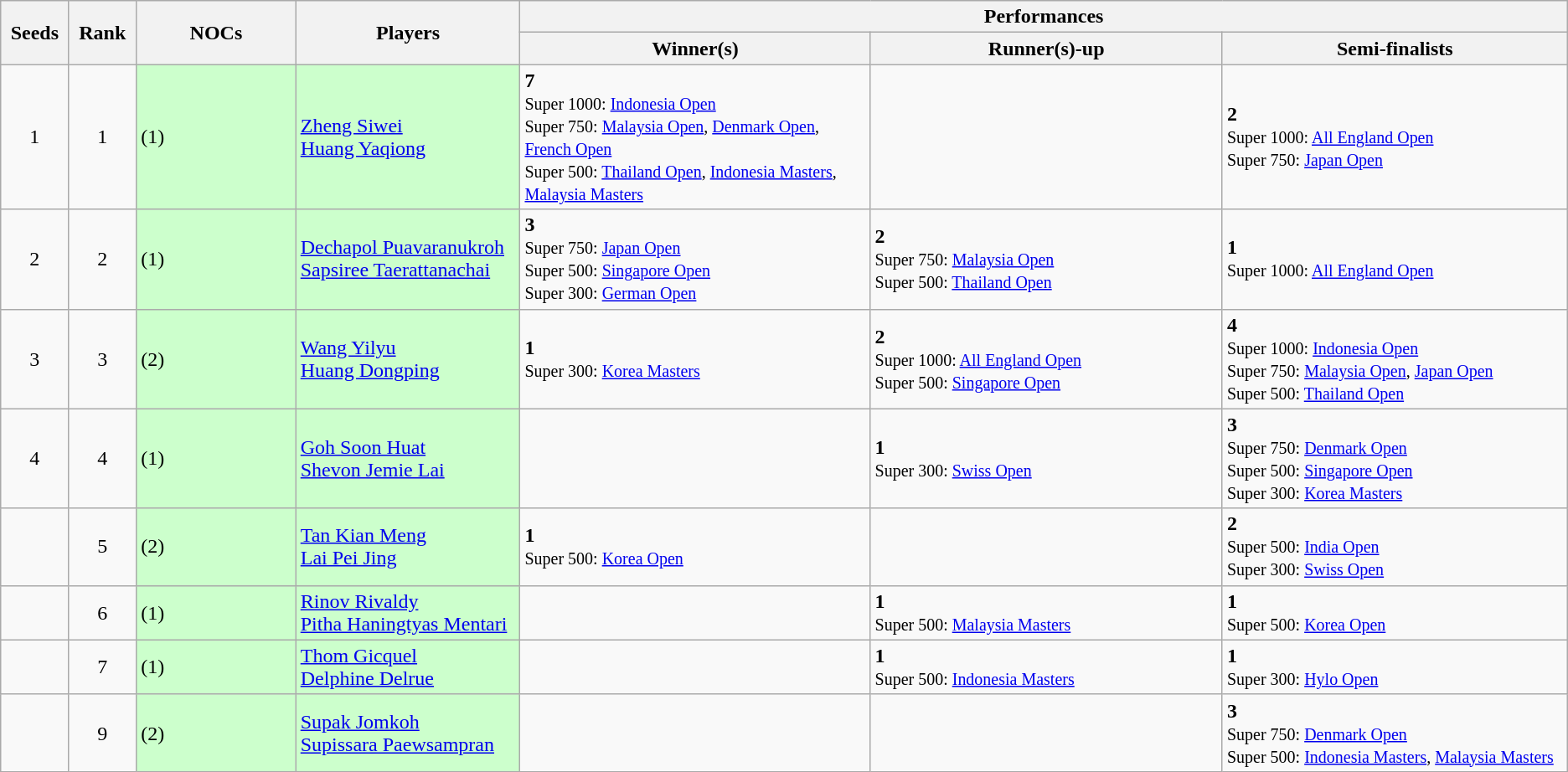<table class="wikitable" style="text-align:center">
<tr>
<th rowspan="2" width="50">Seeds</th>
<th rowspan="2" width="50">Rank</th>
<th rowspan="2" width="150">NOCs</th>
<th rowspan="2" width="200">Players</th>
<th colspan="3">Performances</th>
</tr>
<tr>
<th width="350">Winner(s)</th>
<th width="350">Runner(s)-up</th>
<th width="350">Semi-finalists</th>
</tr>
<tr>
<td>1</td>
<td>1</td>
<td align="left"bgcolor="#ccffcc"> (1)</td>
<td align="left"bgcolor="#ccffcc"><a href='#'>Zheng Siwei</a><br><a href='#'>Huang Yaqiong</a></td>
<td align="left"><strong>7</strong><br><small>Super 1000: <a href='#'>Indonesia Open</a><br>Super 750: <a href='#'>Malaysia Open</a>, <a href='#'>Denmark Open</a>, <a href='#'>French Open</a><br>Super 500: <a href='#'>Thailand Open</a>, <a href='#'>Indonesia Masters</a>, <a href='#'>Malaysia Masters</a></small></td>
<td align="left"></td>
<td align="left"><strong>2</strong><br><small>Super 1000: <a href='#'>All England Open</a><br>Super 750: <a href='#'>Japan Open</a></small></td>
</tr>
<tr>
<td>2</td>
<td>2</td>
<td align="left"bgcolor="#ccffcc"> (1)</td>
<td align="left"bgcolor="#ccffcc"><a href='#'>Dechapol Puavaranukroh</a><br><a href='#'>Sapsiree Taerattanachai</a></td>
<td align="left"><strong>3</strong><small><br>Super 750: <a href='#'>Japan Open</a><br>Super 500: <a href='#'>Singapore Open</a><br>Super 300: <a href='#'>German Open</a></small></td>
<td align="left"><strong>2</strong><small><br>Super 750: <a href='#'>Malaysia Open</a><br>Super 500: <a href='#'>Thailand Open</a></small></td>
<td align="left"><strong>1</strong><br><small>Super 1000: <a href='#'>All England Open</a></small></td>
</tr>
<tr>
<td>3</td>
<td>3</td>
<td align="left"bgcolor="#ccffcc"> (2)</td>
<td align="left"bgcolor="#ccffcc"><a href='#'>Wang Yilyu</a><br><a href='#'>Huang Dongping</a></td>
<td align="left"><strong>1</strong><small><br>Super 300: <a href='#'>Korea Masters</a></small></td>
<td align="left"><strong>2</strong><br><small>Super 1000: <a href='#'>All England Open</a><br>Super 500: <a href='#'>Singapore Open</a></small></td>
<td align="left"><strong>4</strong><br><small>Super 1000: <a href='#'>Indonesia Open</a><br>Super 750: <a href='#'>Malaysia Open</a>, <a href='#'>Japan Open</a><br>Super 500: <a href='#'>Thailand Open</a></small></td>
</tr>
<tr>
<td>4</td>
<td>4</td>
<td align="left"bgcolor="#ccffcc"> (1)</td>
<td align="left"bgcolor="#ccffcc"><a href='#'>Goh Soon Huat</a><br><a href='#'>Shevon Jemie Lai</a></td>
<td align="left"></td>
<td align="left"><strong>1</strong><small><br>Super 300: <a href='#'>Swiss Open</a></small></td>
<td align="left"><strong>3</strong><small><br>Super 750: <a href='#'>Denmark Open</a><br>Super 500: <a href='#'>Singapore Open</a><br>Super 300: <a href='#'>Korea Masters</a></small></td>
</tr>
<tr>
<td></td>
<td>5</td>
<td align="left"bgcolor="#ccffcc"> (2)</td>
<td align="left"bgcolor="#ccffcc"><a href='#'>Tan Kian Meng</a><br><a href='#'>Lai Pei Jing</a></td>
<td align="left"><strong>1</strong><small><br>Super 500: <a href='#'>Korea Open</a></small></td>
<td align="left"></td>
<td align="left"><strong>2</strong><small><br>Super 500: <a href='#'>India Open</a><br>Super 300: <a href='#'>Swiss Open</a></small></td>
</tr>
<tr>
<td></td>
<td>6</td>
<td align="left"bgcolor="#ccffcc"> (1)</td>
<td align="left"bgcolor="#ccffcc"><a href='#'>Rinov Rivaldy</a><br><a href='#'>Pitha Haningtyas Mentari</a></td>
<td align="left"></td>
<td align="left"><strong>1</strong><small><br>Super 500: <a href='#'>Malaysia Masters</a></small></td>
<td align="left"><strong>1</strong><small><br>Super 500: <a href='#'>Korea Open</a></small></td>
</tr>
<tr>
<td></td>
<td>7</td>
<td align="left"bgcolor="#ccffcc"> (1)</td>
<td align="left"bgcolor="#ccffcc"><a href='#'>Thom Gicquel</a><br><a href='#'>Delphine Delrue</a></td>
<td align="left"></td>
<td align="left"><strong>1</strong><small><br>Super 500: <a href='#'>Indonesia Masters</a></small></td>
<td align="left"><strong>1</strong><small><br>Super 300: <a href='#'>Hylo Open</a></small></td>
</tr>
<tr>
<td></td>
<td>9</td>
<td align="left"bgcolor="#ccffcc"> (2)</td>
<td align="left"bgcolor="#ccffcc"><a href='#'>Supak Jomkoh</a><br><a href='#'>Supissara Paewsampran</a></td>
<td align="left"></td>
<td align="left"></td>
<td align="left"><strong>3</strong><small><br>Super 750: <a href='#'>Denmark Open</a></small><br><small>Super 500: <a href='#'>Indonesia Masters</a>, <a href='#'>Malaysia Masters</a></small></td>
</tr>
</table>
